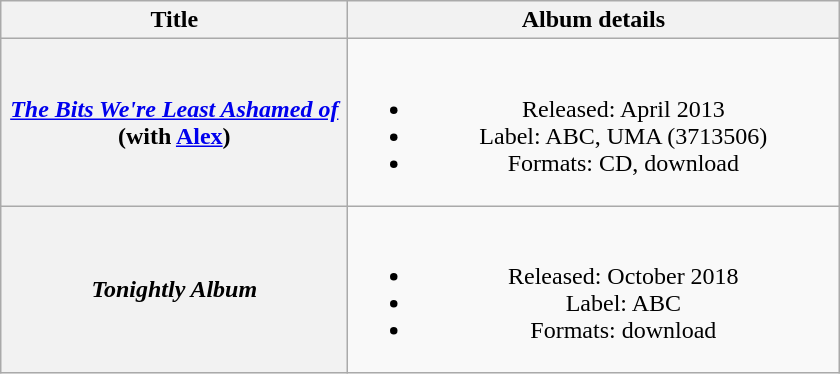<table class="wikitable plainrowheaders" style="text-align:center;">
<tr>
<th scope="col" rowspan="1" style="width:14em;">Title</th>
<th scope="col" rowspan="1" style="width:20em;">Album details</th>
</tr>
<tr>
<th scope="row"><em><a href='#'>The Bits We're Least Ashamed of</a></em> (with <a href='#'>Alex</a>)</th>
<td><br><ul><li>Released: April 2013</li><li>Label: ABC, UMA (3713506)</li><li>Formats: CD, download</li></ul></td>
</tr>
<tr>
<th scope="row"><em>Tonightly Album</em></th>
<td><br><ul><li>Released: October 2018</li><li>Label: ABC</li><li>Formats: download</li></ul></td>
</tr>
</table>
